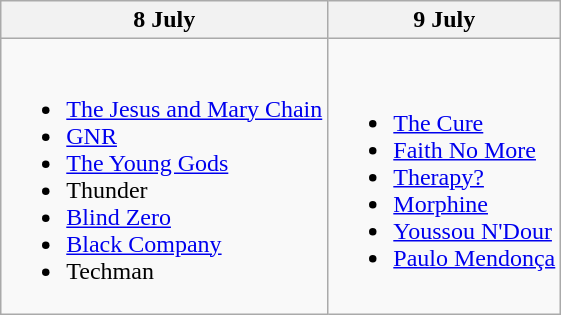<table class="wikitable">
<tr>
<th>8 July</th>
<th>9 July</th>
</tr>
<tr>
<td><br><ul><li><a href='#'>The Jesus and Mary Chain</a></li><li><a href='#'>GNR</a></li><li><a href='#'>The Young Gods</a></li><li>Thunder</li><li><a href='#'>Blind Zero</a></li><li><a href='#'>Black Company</a></li><li>Techman</li></ul></td>
<td><br><ul><li><a href='#'>The Cure</a></li><li><a href='#'>Faith No More</a></li><li><a href='#'>Therapy?</a></li><li><a href='#'>Morphine</a></li><li><a href='#'>Youssou N'Dour</a></li><li><a href='#'>Paulo Mendonça</a></li></ul></td>
</tr>
</table>
